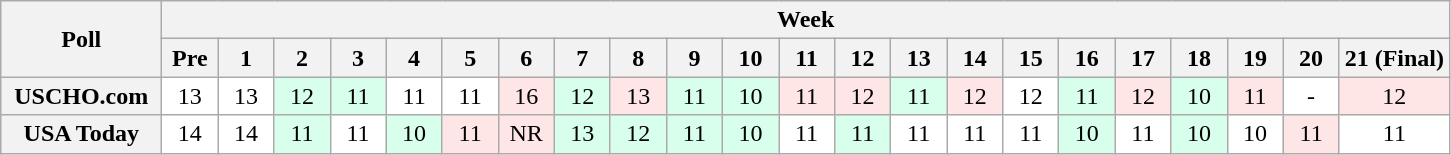<table class="wikitable" style="white-space:nowrap;">
<tr>
<th scope="col" width="100" rowspan="2">Poll</th>
<th colspan="24">Week</th>
</tr>
<tr>
<th scope="col" width="30">Pre</th>
<th scope="col" width="30">1</th>
<th scope="col" width="30">2</th>
<th scope="col" width="30">3</th>
<th scope="col" width="30">4</th>
<th scope="col" width="30">5</th>
<th scope="col" width="30">6</th>
<th scope="col" width="30">7</th>
<th scope="col" width="30">8</th>
<th scope="col" width="30">9</th>
<th scope="col" width="30">10</th>
<th scope="col" width="30">11</th>
<th scope="col" width="30">12</th>
<th scope="col" width="30">13</th>
<th scope="col" width="30">14</th>
<th scope="col" width="30">15</th>
<th scope="col" width="30">16</th>
<th scope="col" width="30">17</th>
<th scope="col" width="30">18</th>
<th scope="col" width="30">19</th>
<th scope="col" width="30">20</th>
<th scope="col" width="30">21 (Final)</th>
</tr>
<tr style="text-align:center;">
<th>USCHO.com</th>
<td bgcolor=FFFFFF>13</td>
<td bgcolor=FFFFFF>13</td>
<td bgcolor=D8FFEB>12</td>
<td bgcolor=D8FFEB>11</td>
<td bgcolor=FFFFFF>11</td>
<td bgcolor=FFFFFF>11</td>
<td bgcolor=FFE6E6>16</td>
<td bgcolor=D8FFEB>12</td>
<td bgcolor=FFE6E6>13</td>
<td bgcolor=D8FFEB>11</td>
<td bgcolor=D8FFEB>10</td>
<td bgcolor=FFE6E6>11</td>
<td bgcolor=FFE6E6>12</td>
<td bgcolor=D8FFEB>11</td>
<td bgcolor=FFE6E6>12</td>
<td bgcolor=FFFFFF>12</td>
<td bgcolor=D8FFEB>11</td>
<td bgcolor=FFE6E6>12</td>
<td bgcolor=D8FFEB>10</td>
<td bgcolor=FFE6E6>11</td>
<td bgcolor=FFFFFF>-</td>
<td bgcolor=FFE6E6>12</td>
</tr>
<tr style="text-align:center;">
<th>USA Today</th>
<td bgcolor=FFFFFF>14</td>
<td bgcolor=FFFFFF>14</td>
<td bgcolor=D8FFEB>11</td>
<td bgcolor=FFFFFF>11</td>
<td bgcolor=D8FFEB>10</td>
<td bgcolor=FFE6E6>11</td>
<td bgcolor=FFE6E6>NR</td>
<td bgcolor=D8FFEB>13</td>
<td bgcolor=D8FFEB>12</td>
<td bgcolor=D8FFEB>11</td>
<td bgcolor=D8FFEB>10</td>
<td bgcolor=FFFFFF>11</td>
<td bgcolor=D8FFEB>11</td>
<td bgcolor=FFFFFF>11</td>
<td bgcolor=FFFFFF>11</td>
<td bgcolor=FFFFFF>11</td>
<td bgcolor=D8FFEB>10</td>
<td bgcolor=FFFFFF>11</td>
<td bgcolor=D8FFEB>10</td>
<td bgcolor=FFFFFF>10</td>
<td bgcolor=FFE6E6>11</td>
<td bgcolor=FFFFFF>11</td>
</tr>
</table>
